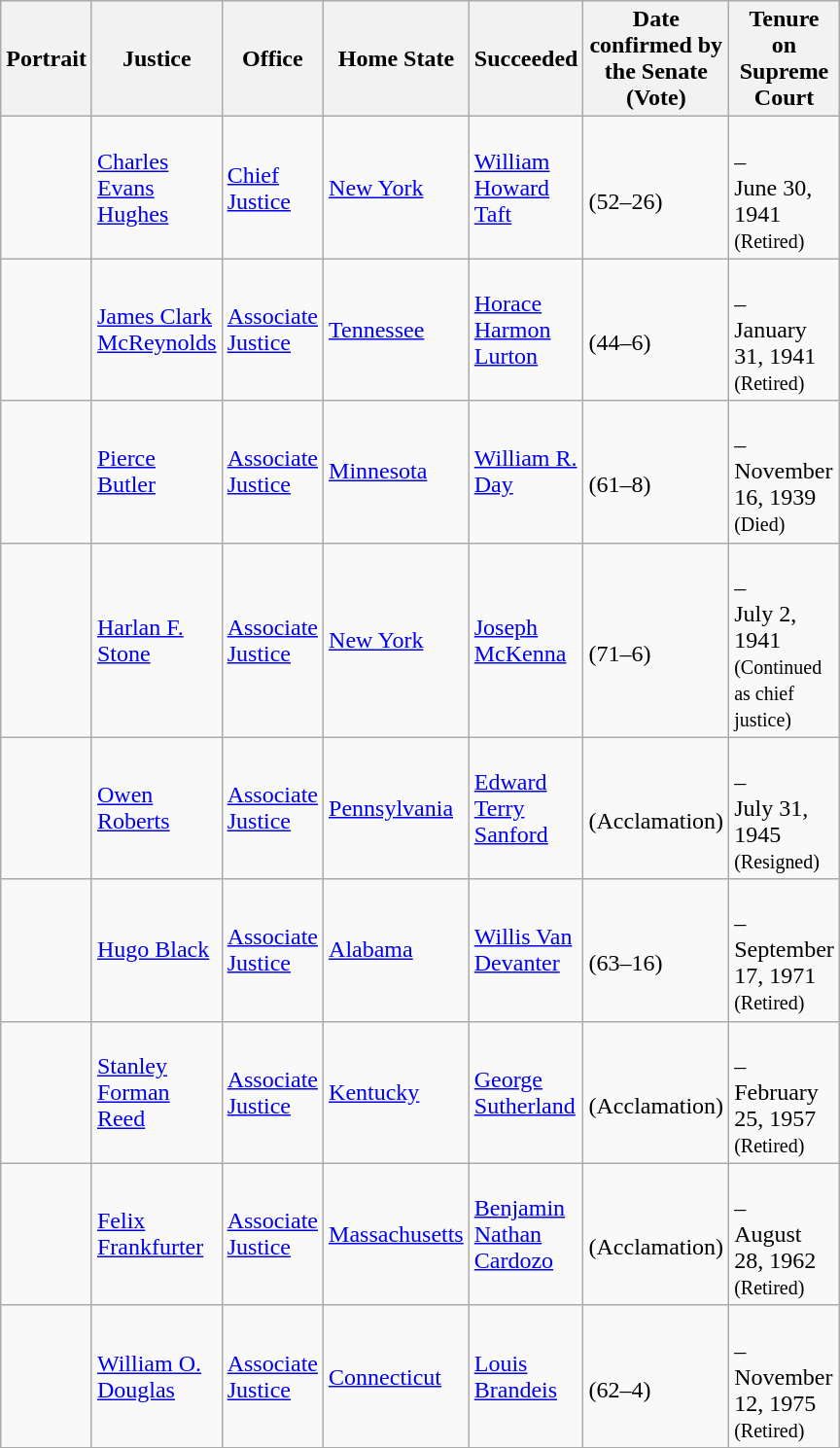<table class="wikitable sortable">
<tr>
<th scope="col" style="width: 10px;">Portrait</th>
<th scope="col" style="width: 10px;">Justice</th>
<th scope="col" style="width: 10px;">Office</th>
<th scope="col" style="width: 10px;">Home State</th>
<th scope="col" style="width: 10px;">Succeeded</th>
<th scope="col" style="width: 10px;">Date confirmed by the Senate<br>(Vote)</th>
<th scope="col" style="width: 10px;">Tenure on Supreme Court</th>
</tr>
<tr>
<td></td>
<td><a href='#'>Charles Evans Hughes</a></td>
<td><a href='#'>Chief Justice</a></td>
<td><a href='#'>New York</a></td>
<td><a href='#'>William Howard Taft</a></td>
<td><br>(52–26)</td>
<td><br>–<br>June 30, 1941<br><small>(Retired)</small></td>
</tr>
<tr>
<td></td>
<td><a href='#'>James Clark McReynolds</a></td>
<td><a href='#'>Associate Justice</a></td>
<td><a href='#'>Tennessee</a></td>
<td><a href='#'>Horace Harmon Lurton</a></td>
<td><br>(44–6)</td>
<td><br>–<br>January 31, 1941<br><small>(Retired)</small></td>
</tr>
<tr>
<td></td>
<td><a href='#'>Pierce Butler</a></td>
<td><a href='#'>Associate Justice</a></td>
<td><a href='#'>Minnesota</a></td>
<td><a href='#'>William R. Day</a></td>
<td><br>(61–8)</td>
<td><br>–<br>November 16, 1939<br><small>(Died)</small></td>
</tr>
<tr>
<td></td>
<td><a href='#'>Harlan F. Stone</a></td>
<td><a href='#'>Associate Justice</a></td>
<td><a href='#'>New York</a></td>
<td><a href='#'>Joseph McKenna</a></td>
<td><br>(71–6)</td>
<td><br>–<br>July 2, 1941<br><small>(Continued as chief justice)</small></td>
</tr>
<tr>
<td></td>
<td><a href='#'>Owen Roberts</a></td>
<td><a href='#'>Associate Justice</a></td>
<td><a href='#'>Pennsylvania</a></td>
<td><a href='#'>Edward Terry Sanford</a></td>
<td><br>(Acclamation)</td>
<td><br>–<br>July 31, 1945<br><small>(Resigned)</small></td>
</tr>
<tr>
<td></td>
<td><a href='#'>Hugo Black</a></td>
<td><a href='#'>Associate Justice</a></td>
<td><a href='#'>Alabama</a></td>
<td><a href='#'>Willis Van Devanter</a></td>
<td><br>(63–16)</td>
<td><br>–<br>September 17, 1971<br><small>(Retired)</small></td>
</tr>
<tr>
<td></td>
<td><a href='#'>Stanley Forman Reed</a></td>
<td><a href='#'>Associate Justice</a></td>
<td><a href='#'>Kentucky</a></td>
<td><a href='#'>George Sutherland</a></td>
<td><br>(Acclamation)</td>
<td><br>–<br>February 25, 1957<br><small>(Retired)</small></td>
</tr>
<tr>
<td></td>
<td><a href='#'>Felix Frankfurter</a></td>
<td><a href='#'>Associate Justice</a></td>
<td><a href='#'>Massachusetts</a></td>
<td><a href='#'>Benjamin Nathan Cardozo</a></td>
<td><br>(Acclamation)</td>
<td><br>–<br>August 28, 1962<br><small>(Retired)</small></td>
</tr>
<tr>
<td></td>
<td><a href='#'>William O. Douglas</a></td>
<td><a href='#'>Associate Justice</a></td>
<td><a href='#'>Connecticut</a></td>
<td><a href='#'>Louis Brandeis</a></td>
<td><br>(62–4)</td>
<td><br>–<br>November 12, 1975<br><small>(Retired)</small></td>
</tr>
<tr>
</tr>
</table>
